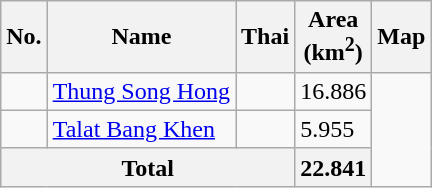<table class="wikitable sortable">
<tr>
<th>No.</th>
<th>Name</th>
<th>Thai</th>
<th>Area<br>(km<sup>2</sup>)</th>
<th>Map</th>
</tr>
<tr>
<td></td>
<td><a href='#'>Thung Song Hong</a></td>
<td></td>
<td><div>16.886</div></td>
<td rowspan=3></td>
</tr>
<tr>
<td></td>
<td><a href='#'>Talat Bang Khen</a></td>
<td></td>
<td><div>5.955</div></td>
</tr>
<tr>
<th colspan=3>Total</th>
<th><div>22.841</div></th>
</tr>
</table>
